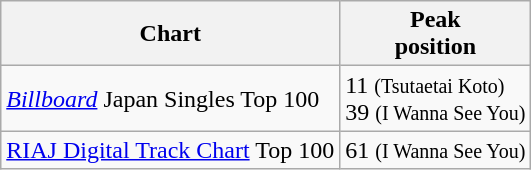<table class="wikitable">
<tr>
<th>Chart</th>
<th>Peak<br>position</th>
</tr>
<tr>
<td><em><a href='#'>Billboard</a></em> Japan Singles Top 100</td>
<td>11 <small>(Tsutaetai Koto)</small><br>39 <small>(I Wanna See You)</small></td>
</tr>
<tr>
<td><a href='#'>RIAJ Digital Track Chart</a> Top 100 </td>
<td>61 <small>(I Wanna See You)</small></td>
</tr>
</table>
